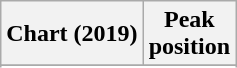<table class="wikitable plainrowheaders sortable">
<tr>
<th>Chart (2019)</th>
<th>Peak<br>position</th>
</tr>
<tr>
</tr>
<tr>
</tr>
</table>
